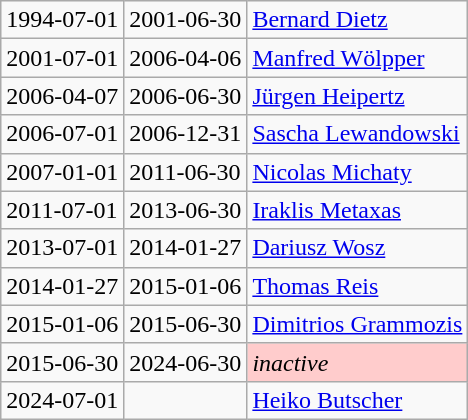<table class="wikitable">
<tr>
<td>1994-07-01</td>
<td>2001-06-30</td>
<td><a href='#'>Bernard Dietz</a></td>
</tr>
<tr>
<td>2001-07-01</td>
<td>2006-04-06</td>
<td><a href='#'>Manfred Wölpper</a></td>
</tr>
<tr>
<td>2006-04-07</td>
<td>2006-06-30</td>
<td><a href='#'>Jürgen Heipertz</a></td>
</tr>
<tr>
<td>2006-07-01</td>
<td>2006-12-31</td>
<td><a href='#'>Sascha Lewandowski</a></td>
</tr>
<tr>
<td>2007-01-01</td>
<td>2011-06-30</td>
<td><a href='#'>Nicolas Michaty</a></td>
</tr>
<tr>
<td>2011-07-01</td>
<td>2013-06-30</td>
<td><a href='#'>Iraklis Metaxas</a></td>
</tr>
<tr>
<td>2013-07-01</td>
<td>2014-01-27</td>
<td><a href='#'>Dariusz Wosz</a></td>
</tr>
<tr>
<td>2014-01-27</td>
<td>2015-01-06</td>
<td><a href='#'>Thomas Reis</a></td>
</tr>
<tr>
<td>2015-01-06</td>
<td>2015-06-30</td>
<td><a href='#'>Dimitrios Grammozis</a></td>
</tr>
<tr>
<td>2015-06-30</td>
<td>2024-06-30</td>
<td style="background:#ffcccc"><em>inactive</em></td>
</tr>
<tr>
<td>2024-07-01</td>
<td></td>
<td><a href='#'>Heiko Butscher</a></td>
</tr>
</table>
